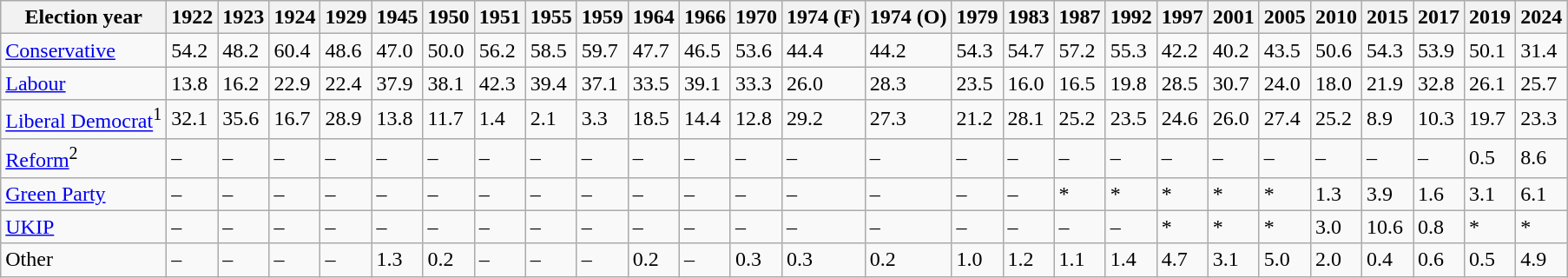<table class="wikitable">
<tr>
<th>Election year</th>
<th>1922</th>
<th>1923</th>
<th>1924</th>
<th>1929</th>
<th>1945</th>
<th>1950</th>
<th>1951</th>
<th>1955</th>
<th>1959</th>
<th>1964</th>
<th>1966</th>
<th>1970</th>
<th>1974 (F)</th>
<th>1974 (O)</th>
<th>1979</th>
<th>1983</th>
<th>1987</th>
<th>1992</th>
<th>1997</th>
<th>2001</th>
<th>2005</th>
<th>2010</th>
<th>2015</th>
<th>2017</th>
<th>2019</th>
<th>2024</th>
</tr>
<tr>
<td><a href='#'>Conservative</a></td>
<td>54.2</td>
<td>48.2</td>
<td>60.4</td>
<td>48.6</td>
<td>47.0</td>
<td>50.0</td>
<td>56.2</td>
<td>58.5</td>
<td>59.7</td>
<td>47.7</td>
<td>46.5</td>
<td>53.6</td>
<td>44.4</td>
<td>44.2</td>
<td>54.3</td>
<td>54.7</td>
<td>57.2</td>
<td>55.3</td>
<td>42.2</td>
<td>40.2</td>
<td>43.5</td>
<td>50.6</td>
<td>54.3</td>
<td>53.9</td>
<td>50.1</td>
<td>31.4</td>
</tr>
<tr>
<td><a href='#'>Labour</a></td>
<td>13.8</td>
<td>16.2</td>
<td>22.9</td>
<td>22.4</td>
<td>37.9</td>
<td>38.1</td>
<td>42.3</td>
<td>39.4</td>
<td>37.1</td>
<td>33.5</td>
<td>39.1</td>
<td>33.3</td>
<td>26.0</td>
<td>28.3</td>
<td>23.5</td>
<td>16.0</td>
<td>16.5</td>
<td>19.8</td>
<td>28.5</td>
<td>30.7</td>
<td>24.0</td>
<td>18.0</td>
<td>21.9</td>
<td>32.8</td>
<td>26.1</td>
<td>25.7</td>
</tr>
<tr>
<td><a href='#'>Liberal Democrat</a><sup>1</sup></td>
<td>32.1</td>
<td>35.6</td>
<td>16.7</td>
<td>28.9</td>
<td>13.8</td>
<td>11.7</td>
<td>1.4</td>
<td>2.1</td>
<td>3.3</td>
<td>18.5</td>
<td>14.4</td>
<td>12.8</td>
<td>29.2</td>
<td>27.3</td>
<td>21.2</td>
<td>28.1</td>
<td>25.2</td>
<td>23.5</td>
<td>24.6</td>
<td>26.0</td>
<td>27.4</td>
<td>25.2</td>
<td>8.9</td>
<td>10.3</td>
<td>19.7</td>
<td>23.3</td>
</tr>
<tr>
<td><a href='#'>Reform</a><sup>2</sup></td>
<td>–</td>
<td>–</td>
<td>–</td>
<td>–</td>
<td>–</td>
<td>–</td>
<td>–</td>
<td>–</td>
<td>–</td>
<td>–</td>
<td>–</td>
<td>–</td>
<td>–</td>
<td>–</td>
<td>–</td>
<td>–</td>
<td>–</td>
<td>–</td>
<td>–</td>
<td>–</td>
<td>–</td>
<td>–</td>
<td>–</td>
<td>–</td>
<td>0.5</td>
<td>8.6</td>
</tr>
<tr>
<td><a href='#'>Green Party</a></td>
<td>–</td>
<td>–</td>
<td>–</td>
<td>–</td>
<td>–</td>
<td>–</td>
<td>–</td>
<td>–</td>
<td>–</td>
<td>–</td>
<td>–</td>
<td>–</td>
<td>–</td>
<td>–</td>
<td>–</td>
<td>–</td>
<td>*</td>
<td>*</td>
<td>*</td>
<td>*</td>
<td>*</td>
<td>1.3</td>
<td>3.9</td>
<td>1.6</td>
<td>3.1</td>
<td>6.1</td>
</tr>
<tr>
<td><a href='#'>UKIP</a></td>
<td>–</td>
<td>–</td>
<td>–</td>
<td>–</td>
<td>–</td>
<td>–</td>
<td>–</td>
<td>–</td>
<td>–</td>
<td>–</td>
<td>–</td>
<td>–</td>
<td>–</td>
<td>–</td>
<td>–</td>
<td>–</td>
<td>–</td>
<td>–</td>
<td>*</td>
<td>*</td>
<td>*</td>
<td>3.0</td>
<td>10.6</td>
<td>0.8</td>
<td>*</td>
<td>*</td>
</tr>
<tr>
<td>Other</td>
<td>–</td>
<td>–</td>
<td>–</td>
<td>–</td>
<td>1.3</td>
<td>0.2</td>
<td>–</td>
<td>–</td>
<td>–</td>
<td>0.2</td>
<td>–</td>
<td>0.3</td>
<td>0.3</td>
<td>0.2</td>
<td>1.0</td>
<td>1.2</td>
<td>1.1</td>
<td>1.4</td>
<td>4.7</td>
<td>3.1</td>
<td>5.0</td>
<td>2.0</td>
<td>0.4</td>
<td>0.6</td>
<td>0.5</td>
<td>4.9</td>
</tr>
</table>
